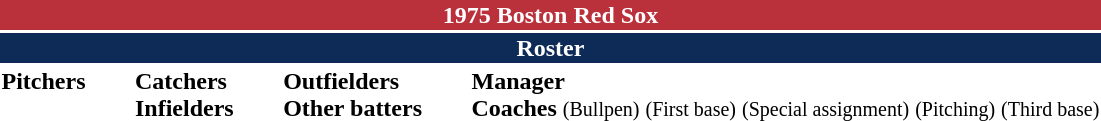<table class="toccolours" style="text-align: left;">
<tr>
<th colspan="10" style="background-color: #ba313c; color: white; text-align: center;">1975 Boston Red Sox</th>
</tr>
<tr>
<td colspan="10" style="background-color: #0d2b56; color: white; text-align: center;"><strong>Roster</strong></td>
</tr>
<tr>
<td valign="top"><strong>Pitchers</strong><br>










</td>
<td width="25px"></td>
<td valign="top"><strong>Catchers</strong><br>




<strong>Infielders</strong>












</td>
<td width="25px"></td>
<td valign="top"><strong>Outfielders</strong><br>





<strong>Other batters</strong>
</td>
<td width="25px"></td>
<td valign="top"><strong>Manager</strong><br>
<strong>Coaches</strong>
 <small>(Bullpen)</small>
 <small>(First base)</small>
 <small>(Special assignment)</small>
 <small>(Pitching)</small>
 <small>(Third base)</small></td>
</tr>
<tr>
</tr>
</table>
